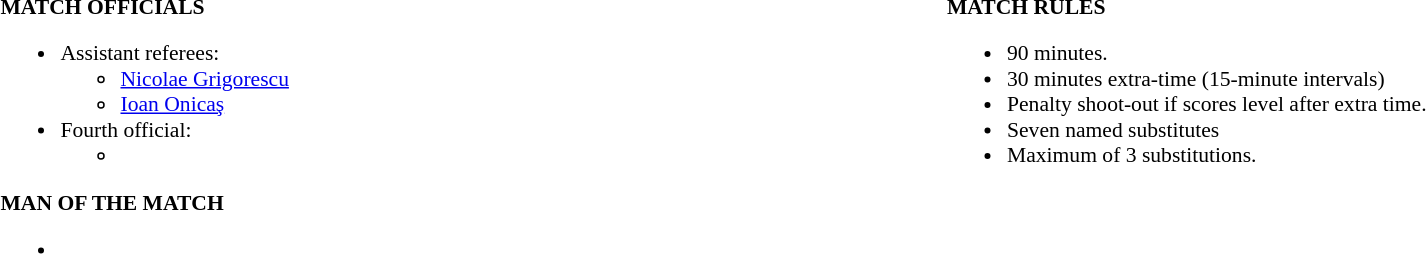<table width=100% style="font-size: 90%">
<tr>
<td width=50% valign=top><br><strong>MATCH OFFICIALS</strong><ul><li>Assistant referees:<ul><li> <a href='#'>Nicolae Grigorescu</a></li><li> <a href='#'>Ioan Onicaş</a></li></ul></li><li>Fourth official:<ul><li></li></ul></li></ul><strong>MAN OF THE MATCH</strong><ul><li></li></ul></td>
<td width=50% valign=top><br><strong>MATCH RULES</strong><ul><li>90 minutes.</li><li>30 minutes extra-time (15-minute intervals)</li><li>Penalty shoot-out if scores level after extra time.</li><li>Seven named substitutes</li><li>Maximum of 3 substitutions.</li></ul></td>
</tr>
</table>
